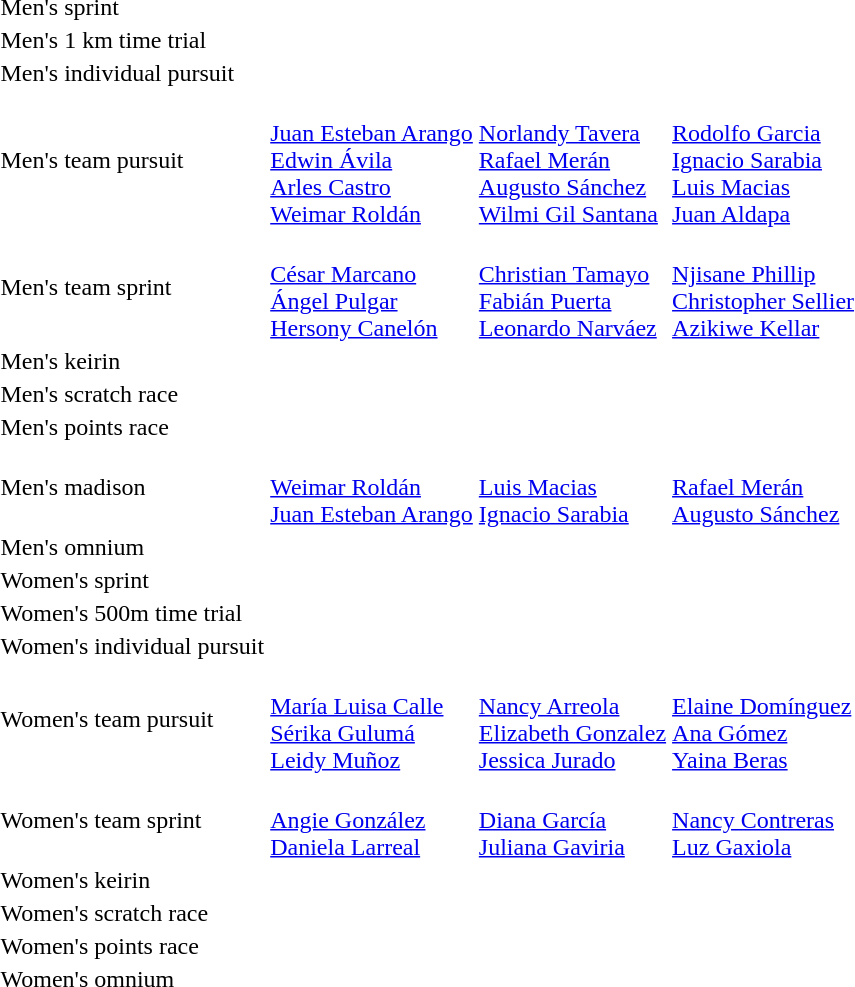<table>
<tr>
<td>Men's sprint</td>
<td></td>
<td></td>
<td></td>
</tr>
<tr>
<td>Men's 1 km time trial</td>
<td></td>
<td></td>
<td></td>
</tr>
<tr>
<td>Men's individual pursuit</td>
<td></td>
<td></td>
<td></td>
</tr>
<tr>
<td>Men's team pursuit</td>
<td><br><a href='#'>Juan Esteban Arango</a><br><a href='#'>Edwin Ávila</a><br><a href='#'>Arles Castro</a><br><a href='#'>Weimar Roldán</a></td>
<td><br><a href='#'>Norlandy Tavera</a><br><a href='#'>Rafael Merán</a><br><a href='#'>Augusto Sánchez</a><br><a href='#'>Wilmi Gil Santana</a></td>
<td><br><a href='#'>Rodolfo Garcia</a><br><a href='#'>Ignacio Sarabia</a><br><a href='#'>Luis Macias</a><br><a href='#'>Juan Aldapa</a></td>
</tr>
<tr>
<td>Men's team sprint</td>
<td><br><a href='#'>César Marcano</a><br><a href='#'>Ángel Pulgar</a><br><a href='#'>Hersony Canelón</a></td>
<td><br><a href='#'>Christian Tamayo</a><br><a href='#'>Fabián Puerta</a><br><a href='#'>Leonardo Narváez</a></td>
<td><br><a href='#'>Njisane Phillip</a><br><a href='#'>Christopher Sellier</a><br><a href='#'>Azikiwe Kellar</a></td>
</tr>
<tr>
<td>Men's keirin</td>
<td></td>
<td></td>
<td></td>
</tr>
<tr>
<td>Men's scratch race</td>
<td></td>
<td></td>
<td></td>
</tr>
<tr>
<td>Men's points race</td>
<td></td>
<td></td>
<td></td>
</tr>
<tr>
<td>Men's madison</td>
<td><br><a href='#'>Weimar Roldán</a><br><a href='#'>Juan Esteban Arango</a></td>
<td><br><a href='#'>Luis Macias</a><br><a href='#'>Ignacio Sarabia</a></td>
<td><br><a href='#'>Rafael Merán</a><br><a href='#'>Augusto Sánchez</a><br></td>
</tr>
<tr>
<td>Men's omnium</td>
<td></td>
<td></td>
<td></td>
</tr>
<tr>
<td>Women's sprint</td>
<td></td>
<td></td>
<td></td>
</tr>
<tr>
<td>Women's 500m time trial</td>
<td></td>
<td></td>
<td></td>
</tr>
<tr>
<td>Women's individual pursuit</td>
<td></td>
<td></td>
<td></td>
</tr>
<tr>
<td>Women's team pursuit</td>
<td><br><a href='#'>María Luisa Calle</a><br><a href='#'>Sérika Gulumá</a><br><a href='#'>Leidy Muñoz</a></td>
<td><br><a href='#'>Nancy Arreola</a><br><a href='#'>Elizabeth Gonzalez</a><br><a href='#'>Jessica Jurado</a></td>
<td><br><a href='#'>Elaine Domínguez</a><br><a href='#'>Ana Gómez</a><br><a href='#'>Yaina Beras</a></td>
</tr>
<tr>
<td>Women's team sprint</td>
<td><br><a href='#'>Angie González</a><br><a href='#'>Daniela Larreal</a></td>
<td><br><a href='#'>Diana García</a><br><a href='#'>Juliana Gaviria</a></td>
<td><br><a href='#'>Nancy Contreras</a><br><a href='#'>Luz Gaxiola</a></td>
</tr>
<tr>
<td>Women's keirin</td>
<td></td>
<td></td>
<td></td>
</tr>
<tr>
<td>Women's scratch race</td>
<td></td>
<td></td>
<td></td>
</tr>
<tr>
<td>Women's points race</td>
<td></td>
<td></td>
<td></td>
</tr>
<tr>
<td>Women's omnium</td>
<td></td>
<td></td>
<td></td>
</tr>
</table>
